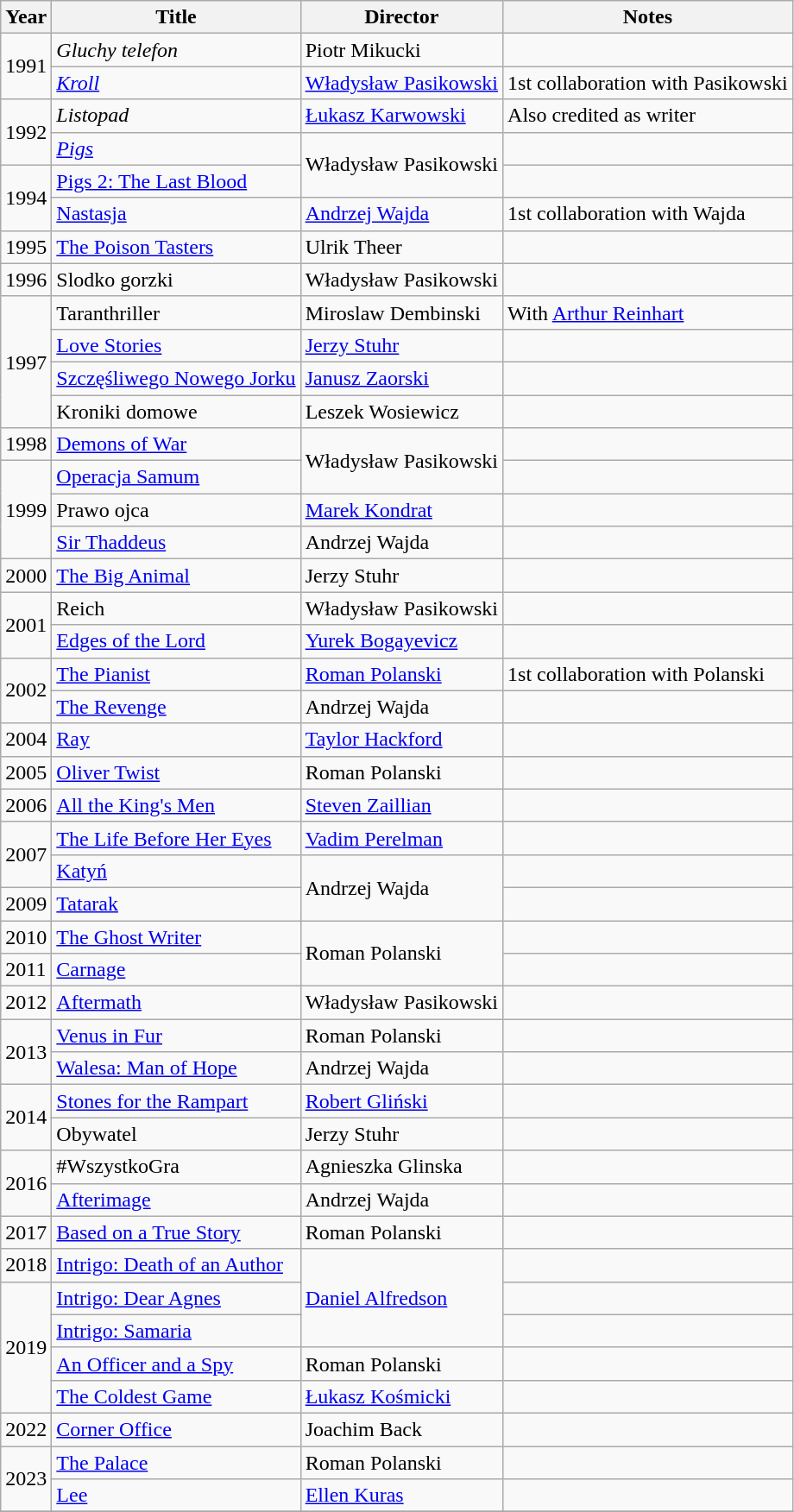<table class="wikitable">
<tr>
<th>Year</th>
<th>Title</th>
<th>Director</th>
<th>Notes</th>
</tr>
<tr>
<td rowspan=2>1991</td>
<td><em>Gluchy telefon</em></td>
<td>Piotr Mikucki</td>
<td></td>
</tr>
<tr>
<td><em><a href='#'>Kroll</a></em></td>
<td><a href='#'>Władysław Pasikowski</a></td>
<td>1st collaboration with Pasikowski</td>
</tr>
<tr>
<td rowspan=2>1992</td>
<td><em>Listopad</em></td>
<td><a href='#'>Łukasz Karwowski</a></td>
<td>Also credited as writer</td>
</tr>
<tr>
<td><em><a href='#'>Pigs</a></td>
<td rowspan=2>Władysław Pasikowski</td>
<td></td>
</tr>
<tr>
<td rowspan=2>1994</td>
<td></em><a href='#'>Pigs 2: The Last Blood</a><em></td>
<td></td>
</tr>
<tr>
<td></em><a href='#'>Nastasja</a><em></td>
<td><a href='#'>Andrzej Wajda</a></td>
<td>1st collaboration with Wajda</td>
</tr>
<tr>
<td>1995</td>
<td></em><a href='#'>The Poison Tasters</a><em></td>
<td>Ulrik Theer</td>
<td></td>
</tr>
<tr>
<td>1996</td>
<td></em>Slodko gorzki<em></td>
<td>Władysław Pasikowski</td>
<td></td>
</tr>
<tr>
<td rowspan=4>1997</td>
<td></em>Taranthriller<em></td>
<td>Miroslaw Dembinski</td>
<td>With <a href='#'>Arthur Reinhart</a></td>
</tr>
<tr>
<td></em><a href='#'>Love Stories</a><em></td>
<td><a href='#'>Jerzy Stuhr</a></td>
<td></td>
</tr>
<tr>
<td></em><a href='#'>Szczęśliwego Nowego Jorku</a><em></td>
<td><a href='#'>Janusz Zaorski</a></td>
<td></td>
</tr>
<tr>
<td></em>Kroniki domowe<em></td>
<td>Leszek Wosiewicz</td>
<td></td>
</tr>
<tr>
<td>1998</td>
<td></em><a href='#'>Demons of War</a><em></td>
<td rowspan=2>Władysław Pasikowski</td>
<td></td>
</tr>
<tr>
<td rowspan=3>1999</td>
<td></em><a href='#'>Operacja Samum</a><em></td>
<td></td>
</tr>
<tr>
<td></em>Prawo ojca<em></td>
<td><a href='#'>Marek Kondrat</a></td>
<td></td>
</tr>
<tr>
<td></em><a href='#'>Sir Thaddeus</a><em></td>
<td>Andrzej Wajda</td>
<td></td>
</tr>
<tr>
<td>2000</td>
<td></em><a href='#'>The Big Animal</a><em></td>
<td>Jerzy Stuhr</td>
<td></td>
</tr>
<tr>
<td rowspan=2>2001</td>
<td></em>Reich<em></td>
<td>Władysław Pasikowski</td>
<td></td>
</tr>
<tr>
<td></em><a href='#'>Edges of the Lord</a><em></td>
<td><a href='#'>Yurek Bogayevicz</a></td>
<td></td>
</tr>
<tr>
<td rowspan=2>2002</td>
<td></em><a href='#'>The Pianist</a><em></td>
<td><a href='#'>Roman Polanski</a></td>
<td>1st collaboration with Polanski</td>
</tr>
<tr>
<td></em><a href='#'>The Revenge</a><em></td>
<td>Andrzej Wajda</td>
<td></td>
</tr>
<tr>
<td>2004</td>
<td></em><a href='#'>Ray</a><em></td>
<td><a href='#'>Taylor Hackford</a></td>
<td></td>
</tr>
<tr>
<td>2005</td>
<td></em><a href='#'>Oliver Twist</a><em></td>
<td>Roman Polanski</td>
<td></td>
</tr>
<tr>
<td>2006</td>
<td></em><a href='#'>All the King's Men</a><em></td>
<td><a href='#'>Steven Zaillian</a></td>
<td></td>
</tr>
<tr>
<td rowspan=2>2007</td>
<td></em><a href='#'>The Life Before Her Eyes</a><em></td>
<td><a href='#'>Vadim Perelman</a></td>
<td></td>
</tr>
<tr>
<td></em><a href='#'>Katyń</a><em></td>
<td rowspan=2>Andrzej Wajda</td>
<td></td>
</tr>
<tr>
<td>2009</td>
<td></em><a href='#'>Tatarak</a><em></td>
<td></td>
</tr>
<tr>
<td>2010</td>
<td></em><a href='#'>The Ghost Writer</a><em></td>
<td rowspan=2>Roman Polanski</td>
<td></td>
</tr>
<tr>
<td>2011</td>
<td></em><a href='#'>Carnage</a><em></td>
<td></td>
</tr>
<tr>
<td>2012</td>
<td></em><a href='#'>Aftermath</a><em></td>
<td>Władysław Pasikowski</td>
<td></td>
</tr>
<tr>
<td rowspan=2>2013</td>
<td></em><a href='#'>Venus in Fur</a><em></td>
<td>Roman Polanski</td>
<td></td>
</tr>
<tr>
<td></em><a href='#'>Walesa: Man of Hope</a><em></td>
<td>Andrzej Wajda</td>
<td></td>
</tr>
<tr>
<td rowspan=2>2014</td>
<td></em><a href='#'>Stones for the Rampart</a><em></td>
<td><a href='#'>Robert Gliński</a></td>
<td></td>
</tr>
<tr>
<td></em>Obywatel<em></td>
<td>Jerzy Stuhr</td>
<td></td>
</tr>
<tr>
<td rowspan=2>2016</td>
<td></em>#WszystkoGra<em></td>
<td>Agnieszka Glinska</td>
<td></td>
</tr>
<tr>
<td></em><a href='#'>Afterimage</a><em></td>
<td>Andrzej Wajda</td>
<td></td>
</tr>
<tr>
<td>2017</td>
<td></em><a href='#'>Based on a True Story</a><em></td>
<td>Roman Polanski</td>
<td></td>
</tr>
<tr>
<td>2018</td>
<td></em><a href='#'>Intrigo: Death of an Author</a><em></td>
<td rowspan=3><a href='#'>Daniel Alfredson</a></td>
<td></td>
</tr>
<tr>
<td rowspan=4>2019</td>
<td></em><a href='#'>Intrigo: Dear Agnes</a><em></td>
<td></td>
</tr>
<tr>
<td></em><a href='#'>Intrigo: Samaria</a><em></td>
<td></td>
</tr>
<tr>
<td></em><a href='#'>An Officer and a Spy</a><em></td>
<td>Roman Polanski</td>
<td></td>
</tr>
<tr>
<td></em><a href='#'>The Coldest Game</a><em></td>
<td><a href='#'>Łukasz Kośmicki</a></td>
<td></td>
</tr>
<tr>
<td>2022</td>
<td></em><a href='#'>Corner Office</a><em></td>
<td>Joachim Back</td>
<td></td>
</tr>
<tr>
<td rowspan=2>2023</td>
<td></em><a href='#'>The Palace</a><em></td>
<td>Roman Polanski</td>
<td></td>
</tr>
<tr>
<td></em><a href='#'>Lee</a><em></td>
<td><a href='#'>Ellen Kuras</a></td>
<td></td>
</tr>
<tr>
</tr>
</table>
